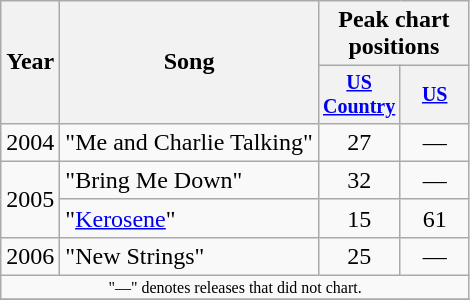<table class=wikitable style=text-align:center;>
<tr>
<th rowspan=2>Year</th>
<th rowspan=2>Song</th>
<th colspan=2>Peak chart positions</th>
</tr>
<tr style="font-size:smaller;">
<th width=40><a href='#'>US Country</a></th>
<th width=40><a href='#'>US</a></th>
</tr>
<tr>
<td>2004</td>
<td align=left>"Me and Charlie Talking"</td>
<td>27</td>
<td>—</td>
</tr>
<tr>
<td rowspan=2>2005</td>
<td align=left>"Bring Me Down"</td>
<td>32</td>
<td>—</td>
</tr>
<tr>
<td align=left>"<a href='#'>Kerosene</a>"</td>
<td>15</td>
<td>61</td>
</tr>
<tr>
<td>2006</td>
<td align=left>"New Strings"</td>
<td>25</td>
<td>—</td>
</tr>
<tr>
<td align="center" colspan="6" style="font-size: 8pt">"—" denotes releases that did not chart.</td>
</tr>
<tr>
</tr>
</table>
